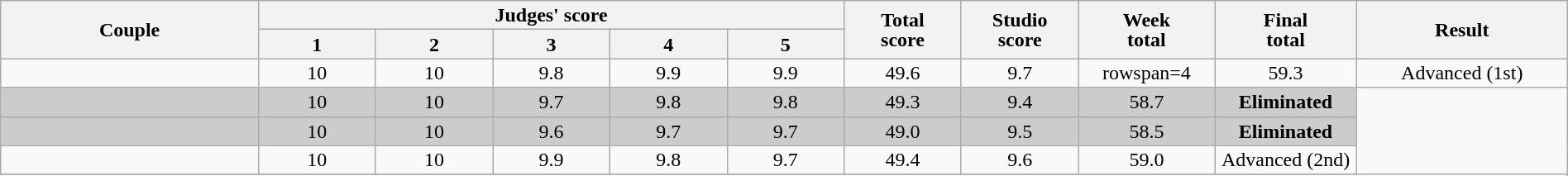<table class="wikitable" style="font-size:100%; line-height:16px; text-align:center" width="100%">
<tr>
<th rowspan=2 width="11.00%">Couple</th>
<th colspan=5 width="25.00%">Judges' score</th>
<th rowspan=2 width="05.00%">Total<br>score</th>
<th rowspan=2 width="05.00%">Studio<br>score</th>
<th rowspan=2 width="05.00%">Week<br>total</th>
<th rowspan=2 width="05.00%">Final<br>total</th>
<th rowspan=2 width="09.00%">Result</th>
</tr>
<tr>
<th width="05%">1</th>
<th width="05%">2</th>
<th width="05%">3</th>
<th width="05%">4</th>
<th width="05%">5</th>
</tr>
<tr>
<td></td>
<td>10</td>
<td>10</td>
<td>9.8</td>
<td>9.9</td>
<td>9.9</td>
<td>49.6</td>
<td>9.7</td>
<td>rowspan=4 </td>
<td>59.3</td>
<td>Advanced (1st)</td>
</tr>
<tr bgcolor="CCCCCC">
<td></td>
<td>10</td>
<td>10</td>
<td>9.7</td>
<td>9.8</td>
<td>9.8</td>
<td>49.3</td>
<td>9.4</td>
<td>58.7</td>
<td><strong>Eliminated</strong></td>
</tr>
<tr bgcolor="CCCCCC">
<td></td>
<td>10</td>
<td>10</td>
<td>9.6</td>
<td>9.7</td>
<td>9.7</td>
<td>49.0</td>
<td>9.5</td>
<td>58.5</td>
<td><strong>Eliminated</strong></td>
</tr>
<tr>
<td></td>
<td>10</td>
<td>10</td>
<td>9.9</td>
<td>9.8</td>
<td>9.7</td>
<td>49.4</td>
<td>9.6</td>
<td>59.0</td>
<td>Advanced (2nd)</td>
</tr>
<tr>
</tr>
</table>
